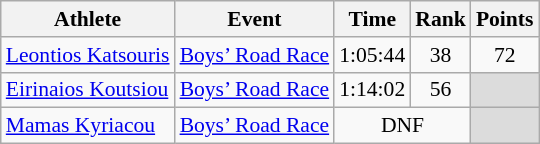<table class="wikitable" border="1" style="font-size:90%">
<tr>
<th>Athlete</th>
<th>Event</th>
<th>Time</th>
<th>Rank</th>
<th>Points</th>
</tr>
<tr>
<td><a href='#'>Leontios Katsouris</a></td>
<td><a href='#'>Boys’ Road Race</a></td>
<td align=center>1:05:44</td>
<td align=center>38</td>
<td align=center>72</td>
</tr>
<tr>
<td><a href='#'>Eirinaios Koutsiou</a></td>
<td><a href='#'>Boys’ Road Race</a></td>
<td align=center>1:14:02</td>
<td align=center>56</td>
<td bgcolor=#DCDCDC></td>
</tr>
<tr>
<td><a href='#'>Mamas Kyriacou</a></td>
<td><a href='#'>Boys’ Road Race</a></td>
<td align=center colspan=2>DNF</td>
<td bgcolor=#DCDCDC></td>
</tr>
</table>
